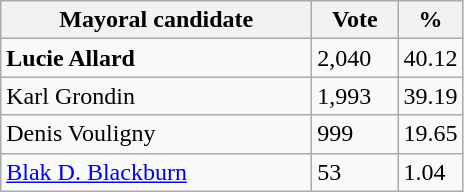<table class="wikitable">
<tr>
<th bgcolor="#DDDDFF" width="200px">Mayoral candidate</th>
<th bgcolor="#DDDDFF" width="50px">Vote</th>
<th bgcolor="#DDDDFF" width="30px">%</th>
</tr>
<tr>
<td><strong>Lucie Allard</strong></td>
<td>2,040</td>
<td>40.12</td>
</tr>
<tr>
<td>Karl Grondin</td>
<td>1,993</td>
<td>39.19</td>
</tr>
<tr>
<td>Denis Vouligny</td>
<td>999</td>
<td>19.65</td>
</tr>
<tr>
<td><a href='#'>Blak D. Blackburn</a></td>
<td>53</td>
<td>1.04</td>
</tr>
</table>
